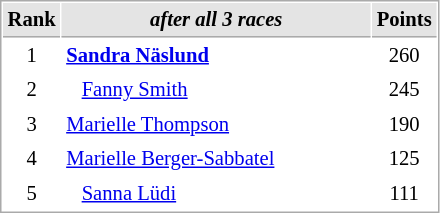<table cellspacing="1" cellpadding="3" style="border:1px solid #aaa; font-size:86%;">
<tr style="background:#e4e4e4;">
<th style="border-bottom:1px solid #aaa; width:10px;">Rank</th>
<th style="border-bottom:1px solid #aaa; width:200px;"><em>after all 3 races</em></th>
<th style="border-bottom:1px solid #aaa; width:20px;">Points</th>
</tr>
<tr>
<td align=center>1</td>
<td><strong> <a href='#'>Sandra Näslund</a></strong></td>
<td align=center>260</td>
</tr>
<tr>
<td align=center>2</td>
<td>   <a href='#'>Fanny Smith</a></td>
<td align=center>245</td>
</tr>
<tr>
<td align=center>3</td>
<td> <a href='#'>Marielle Thompson</a></td>
<td align=center>190</td>
</tr>
<tr>
<td align=center>4</td>
<td> <a href='#'>Marielle Berger-Sabbatel</a></td>
<td align=center>125</td>
</tr>
<tr>
<td align=center>5</td>
<td>   <a href='#'>Sanna Lüdi</a></td>
<td align=center>111</td>
</tr>
</table>
